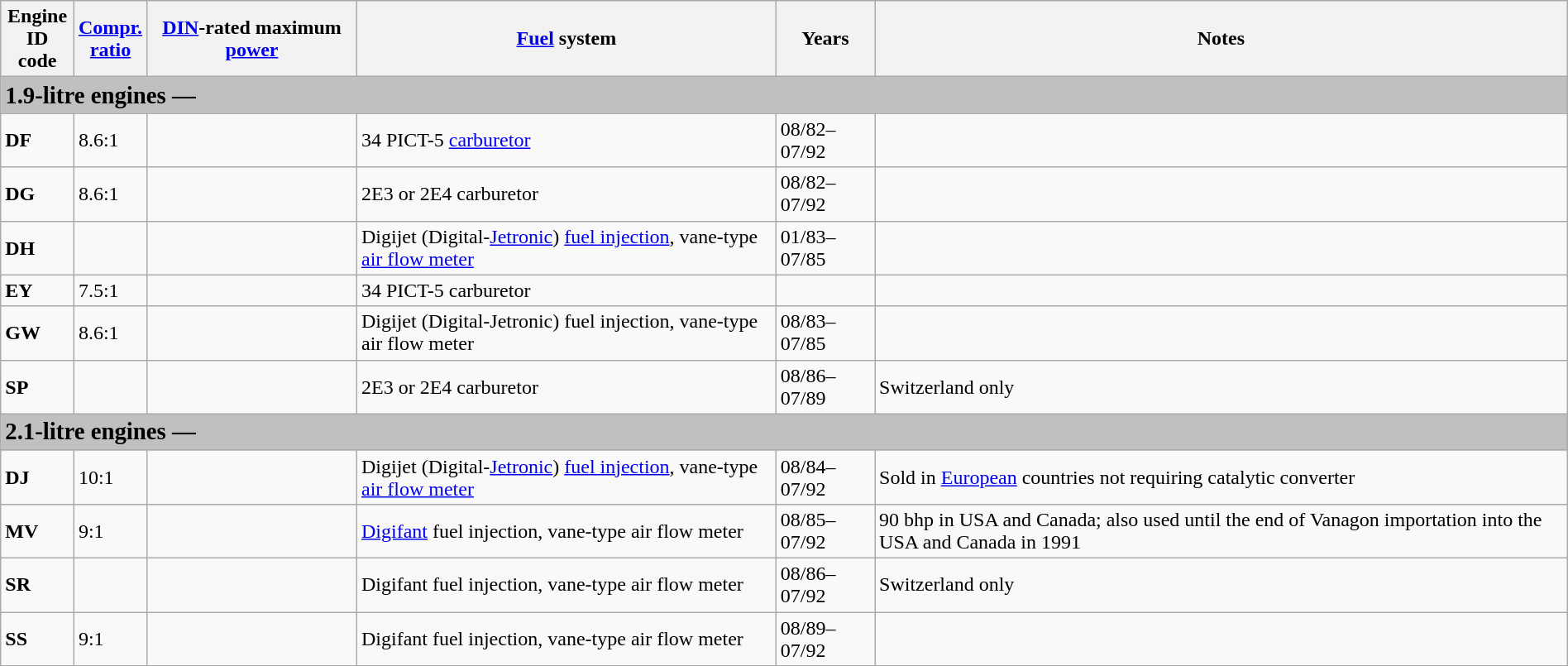<table class="wikitable defaultcenter col6left sortable" font-size: 94%" width=100%>
<tr>
<th>Engine<br>ID code</th>
<th><a href='#'>Compr.<br>ratio</a></th>
<th><a href='#'>DIN</a>-rated maximum <a href='#'>power</a></th>
<th><a href='#'>Fuel</a> system</th>
<th>Years</th>
<th>Notes</th>
</tr>
<tr>
<td colspan="7" style="background:#C0C0C0;"><big><strong>1.9-litre engines — </strong></big></td>
</tr>
<tr>
<td><strong>DF</strong></td>
<td>8.6:1</td>
<td></td>
<td>34 PICT-5 <a href='#'>carburetor</a></td>
<td>08/82–07/92</td>
<td></td>
</tr>
<tr>
<td><strong>DG</strong></td>
<td>8.6:1</td>
<td></td>
<td>2E3 or 2E4 carburetor</td>
<td>08/82–07/92</td>
<td></td>
</tr>
<tr>
<td><strong>DH</strong></td>
<td></td>
<td></td>
<td>Digijet (Digital-<a href='#'>Jetronic</a>) <a href='#'>fuel injection</a>, vane-type <a href='#'>air flow meter</a></td>
<td>01/83–07/85</td>
<td></td>
</tr>
<tr>
<td><strong>EY</strong></td>
<td>7.5:1</td>
<td></td>
<td>34 PICT-5 carburetor</td>
<td></td>
<td></td>
</tr>
<tr>
<td><strong>GW</strong></td>
<td>8.6:1</td>
<td></td>
<td>Digijet (Digital-Jetronic) fuel injection, vane-type air flow meter</td>
<td>08/83–07/85</td>
<td></td>
</tr>
<tr>
<td><strong>SP</strong></td>
<td></td>
<td></td>
<td>2E3 or 2E4 carburetor</td>
<td>08/86–07/89</td>
<td>Switzerland only</td>
</tr>
<tr>
<td colspan="7" style="background:#C0C0C0;"><big><strong>2.1-litre engines — </strong></big></td>
</tr>
<tr>
<td><strong>DJ</strong></td>
<td>10:1</td>
<td></td>
<td>Digijet (Digital-<a href='#'>Jetronic</a>) <a href='#'>fuel injection</a>, vane-type <a href='#'>air flow meter</a></td>
<td>08/84–07/92</td>
<td>Sold in <a href='#'>European</a> countries not requiring catalytic converter</td>
</tr>
<tr>
<td><strong>MV</strong></td>
<td>9:1</td>
<td></td>
<td><a href='#'>Digifant</a> fuel injection, vane-type air flow meter</td>
<td>08/85–07/92</td>
<td>90 bhp in USA and Canada; also used until the end of Vanagon importation into the USA and Canada in 1991</td>
</tr>
<tr>
<td><strong>SR</strong></td>
<td></td>
<td></td>
<td>Digifant fuel injection, vane-type air flow meter</td>
<td>08/86–07/92</td>
<td>Switzerland only</td>
</tr>
<tr>
<td><strong>SS</strong></td>
<td>9:1</td>
<td></td>
<td>Digifant fuel injection, vane-type air flow meter</td>
<td>08/89–07/92</td>
<td></td>
</tr>
</table>
